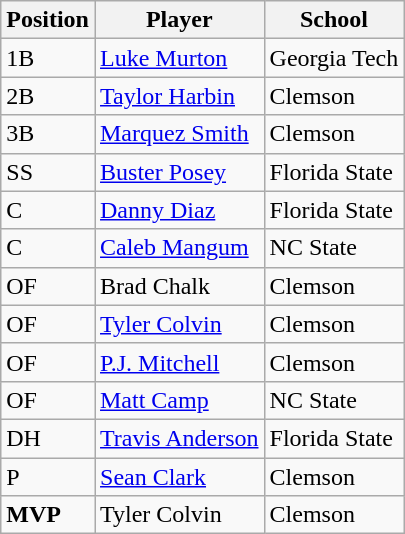<table class="wikitable">
<tr>
<th>Position</th>
<th>Player</th>
<th>School</th>
</tr>
<tr>
<td>1B</td>
<td><a href='#'>Luke Murton</a></td>
<td>Georgia Tech</td>
</tr>
<tr>
<td>2B</td>
<td><a href='#'>Taylor Harbin</a></td>
<td>Clemson</td>
</tr>
<tr>
<td>3B</td>
<td><a href='#'>Marquez Smith</a></td>
<td>Clemson</td>
</tr>
<tr>
<td>SS</td>
<td><a href='#'>Buster Posey</a></td>
<td>Florida State</td>
</tr>
<tr>
<td>C</td>
<td><a href='#'>Danny Diaz</a></td>
<td>Florida State</td>
</tr>
<tr>
<td>C</td>
<td><a href='#'>Caleb Mangum</a></td>
<td>NC State</td>
</tr>
<tr>
<td>OF</td>
<td>Brad Chalk</td>
<td>Clemson</td>
</tr>
<tr>
<td>OF</td>
<td><a href='#'>Tyler Colvin</a></td>
<td>Clemson</td>
</tr>
<tr>
<td>OF</td>
<td><a href='#'>P.J. Mitchell</a></td>
<td>Clemson</td>
</tr>
<tr>
<td>OF</td>
<td><a href='#'>Matt Camp</a></td>
<td>NC State</td>
</tr>
<tr>
<td>DH</td>
<td><a href='#'>Travis Anderson</a></td>
<td>Florida State</td>
</tr>
<tr>
<td>P</td>
<td><a href='#'>Sean Clark</a></td>
<td>Clemson</td>
</tr>
<tr>
<td><strong>MVP</strong></td>
<td>Tyler Colvin</td>
<td>Clemson</td>
</tr>
</table>
